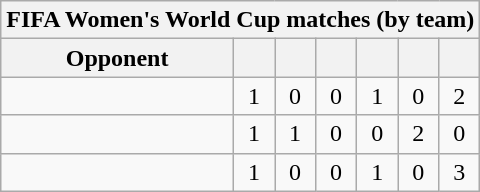<table class="wikitable sortable" style="text-align: center;">
<tr>
<th colspan=7>FIFA Women's World Cup matches (by team)</th>
</tr>
<tr>
<th>Opponent</th>
<th style="width:20px;"></th>
<th style="width:20px;"></th>
<th style="width:20px;"></th>
<th style="width:20px;"></th>
<th style="width:20px;"></th>
<th style="width:20px;"></th>
</tr>
<tr>
<td align="left"></td>
<td>1</td>
<td>0</td>
<td>0</td>
<td>1</td>
<td>0</td>
<td>2</td>
</tr>
<tr>
<td align="left"></td>
<td>1</td>
<td>1</td>
<td>0</td>
<td>0</td>
<td>2</td>
<td>0</td>
</tr>
<tr>
<td align="left"></td>
<td>1</td>
<td>0</td>
<td>0</td>
<td>1</td>
<td>0</td>
<td>3</td>
</tr>
</table>
